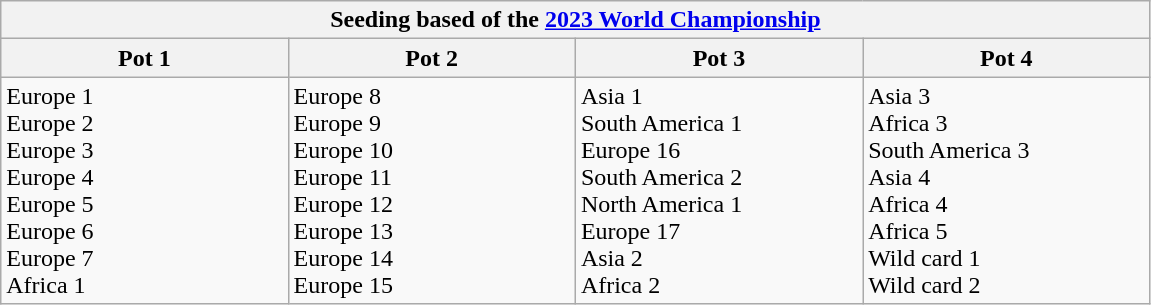<table class="wikitable collapsible collapsed">
<tr>
<th colspan=4>Seeding based of the <a href='#'>2023 World Championship</a></th>
</tr>
<tr>
<th style="width: 15%;">Pot 1</th>
<th style="width: 15%;">Pot 2</th>
<th style="width: 15%;">Pot 3</th>
<th style="width: 15%;">Pot 4</th>
</tr>
<tr>
<td style="vertical-align: top;">Europe 1<br> Europe 2<br> Europe 3<br> Europe 4<br> Europe 5<br> Europe 6<br> Europe 7<br> Africa 1</td>
<td style="vertical-align: top;">Europe 8<br>Europe 9 <br>Europe 10<br>Europe 11 <br>Europe 12<br>Europe 13<br>Europe 14<br>Europe 15</td>
<td style="vertical-align: top;">Asia 1<br>South America 1<br> Europe 16<br>South America 2<br>North America 1<br>Europe 17<br>Asia 2<br>Africa 2</td>
<td style="vertical-align: top;">Asia 3<br>Africa 3<br>South America 3<br>Asia 4<br>Africa 4<br>Africa 5<br>Wild card 1<br>Wild card 2</td>
</tr>
</table>
